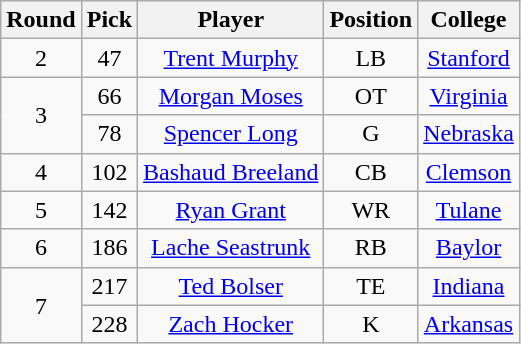<table class="wikitable sortable sortable"  style="text-align:center;">
<tr>
<th>Round</th>
<th>Pick</th>
<th>Player</th>
<th>Position</th>
<th>College</th>
</tr>
<tr>
<td>2</td>
<td>47</td>
<td><a href='#'>Trent Murphy</a></td>
<td>LB</td>
<td><a href='#'>Stanford</a></td>
</tr>
<tr>
<td rowspan="2">3</td>
<td>66</td>
<td><a href='#'>Morgan Moses</a></td>
<td>OT</td>
<td><a href='#'>Virginia</a></td>
</tr>
<tr>
<td>78</td>
<td><a href='#'>Spencer Long</a></td>
<td>G</td>
<td><a href='#'>Nebraska</a></td>
</tr>
<tr>
<td>4</td>
<td>102</td>
<td><a href='#'>Bashaud Breeland</a></td>
<td>CB</td>
<td><a href='#'>Clemson</a></td>
</tr>
<tr>
<td>5</td>
<td>142</td>
<td><a href='#'>Ryan Grant</a></td>
<td>WR</td>
<td><a href='#'>Tulane</a></td>
</tr>
<tr>
<td>6</td>
<td>186</td>
<td><a href='#'>Lache Seastrunk</a></td>
<td>RB</td>
<td><a href='#'>Baylor</a></td>
</tr>
<tr>
<td rowspan="2">7</td>
<td>217</td>
<td><a href='#'>Ted Bolser</a></td>
<td>TE</td>
<td><a href='#'>Indiana</a></td>
</tr>
<tr>
<td>228</td>
<td><a href='#'>Zach Hocker</a></td>
<td>K</td>
<td><a href='#'>Arkansas</a></td>
</tr>
</table>
